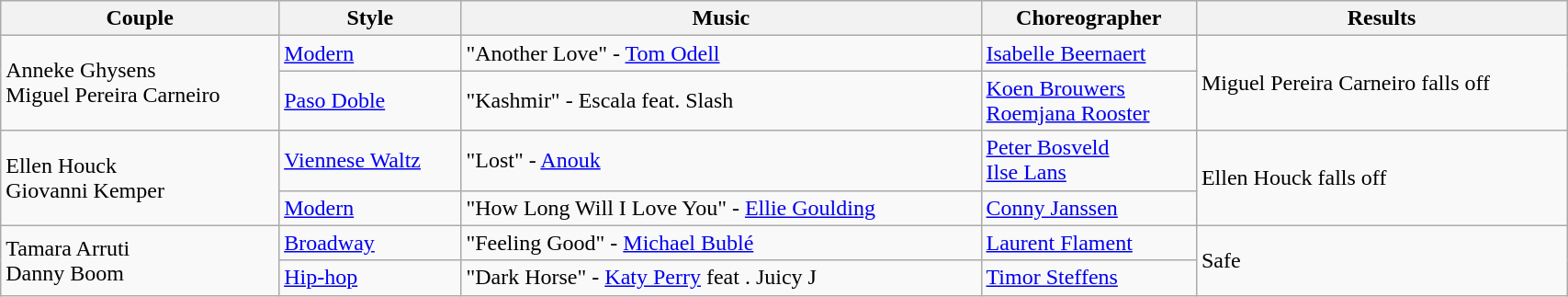<table Class="wikitable" width="90%">
<tr>
<th>Couple</th>
<th>Style</th>
<th>Music</th>
<th>Choreographer</th>
<th>Results</th>
</tr>
<tr>
<td Rowspan = 2>Anneke Ghysens <br> Miguel Pereira Carneiro</td>
<td><a href='#'>Modern</a></td>
<td>"Another Love" - <a href='#'>Tom Odell</a></td>
<td><a href='#'>Isabelle Beernaert</a></td>
<td Rowspan = 2>Miguel Pereira Carneiro falls off</td>
</tr>
<tr>
<td><a href='#'>Paso Doble</a></td>
<td>"Kashmir" - Escala feat. Slash</td>
<td><a href='#'>Koen Brouwers</a> <br> <a href='#'>Roemjana Rooster</a></td>
</tr>
<tr>
<td Rowspan = 2>Ellen Houck <br> Giovanni Kemper</td>
<td><a href='#'>Viennese Waltz</a></td>
<td>"Lost" - <a href='#'>Anouk</a></td>
<td><a href='#'>Peter Bosveld</a> <br> <a href='#'>Ilse Lans</a></td>
<td Rowspan = 2>Ellen Houck falls off</td>
</tr>
<tr>
<td><a href='#'>Modern</a></td>
<td>"How Long Will I Love You" - <a href='#'>Ellie Goulding</a></td>
<td><a href='#'>Conny Janssen</a></td>
</tr>
<tr>
<td Rowspan = 2>Tamara Arruti <br> Danny Boom</td>
<td><a href='#'>Broadway</a></td>
<td>"Feeling Good" - <a href='#'>Michael Bublé</a></td>
<td><a href='#'>Laurent Flament</a></td>
<td Rowspan = 2>Safe</td>
</tr>
<tr>
<td><a href='#'>Hip-hop</a></td>
<td>"Dark Horse" - <a href='#'>Katy Perry</a> feat . Juicy J</td>
<td><a href='#'>Timor Steffens</a></td>
</tr>
</table>
